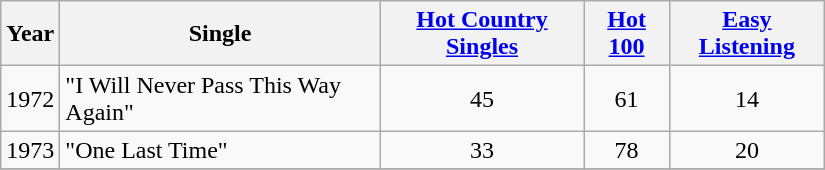<table border=1 cellspacing=0 cellpadding=2 width="550px" class="wikitable">
<tr>
<th align="left">Year</th>
<th align="left">Single</th>
<th align="left"><a href='#'>Hot Country Singles</a></th>
<th align="left"><a href='#'>Hot 100</a></th>
<th align="left"><a href='#'>Easy Listening</a></th>
</tr>
<tr>
<td align="center">1972</td>
<td align="left">"I Will Never Pass This Way Again"</td>
<td align="center">45</td>
<td align="center">61</td>
<td align="center">14</td>
</tr>
<tr>
<td align="center">1973</td>
<td align="left">"One Last Time"</td>
<td align="center">33</td>
<td align="center">78</td>
<td align="center">20</td>
</tr>
<tr>
</tr>
</table>
